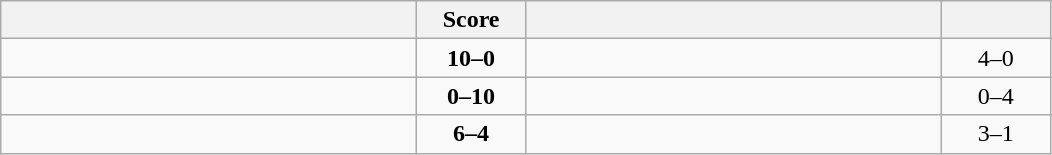<table class="wikitable" style="text-align: center; ">
<tr>
<th align="right" width="270"></th>
<th width="65">Score</th>
<th align="left" width="270"></th>
<th width="65"></th>
</tr>
<tr>
<td align="left"><strong></strong></td>
<td><strong>10–0</strong></td>
<td align="left"></td>
<td>4–0 <strong></strong></td>
</tr>
<tr>
<td align="left"></td>
<td><strong>0–10</strong></td>
<td align="left"><strong></strong></td>
<td>0–4 <strong></strong></td>
</tr>
<tr>
<td align="left"><strong></strong></td>
<td><strong>6–4</strong></td>
<td align="left"></td>
<td>3–1 <strong></strong></td>
</tr>
</table>
